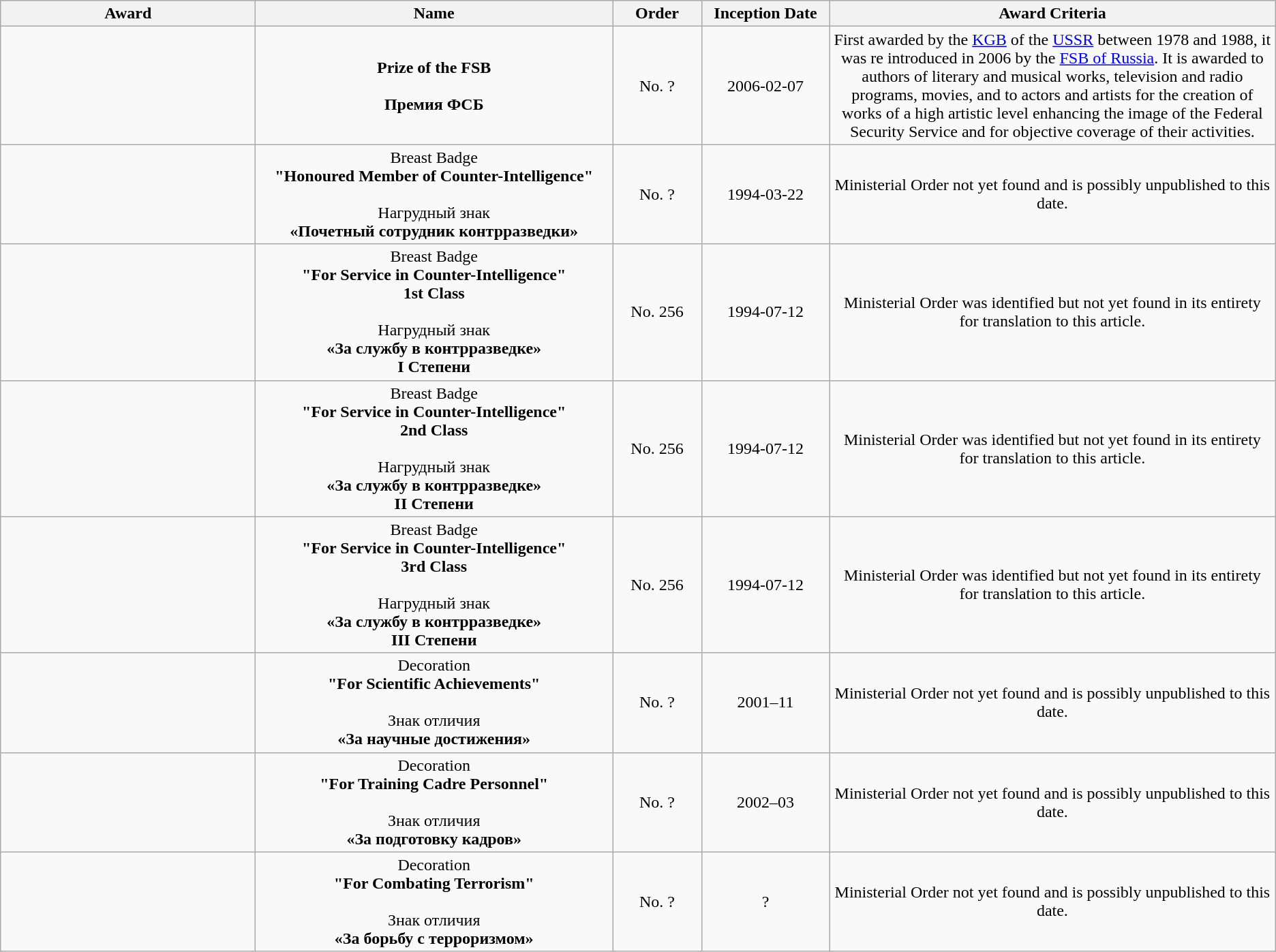<table class="wikitable sortable" style="text-align:center">
<tr>
<th style="width:20%">Award</th>
<th style="width:28%">Name </th>
<th style="width:7%">Order</th>
<th style="width:10%">Inception Date</th>
<th style="width:35%">Award Criteria</th>
</tr>
<tr>
<td></td>
<td><strong>Prize of the FSB</strong><br><br><strong>Премия ФСБ</strong></td>
<td>No. ?</td>
<td>2006-02-07</td>
<td>First awarded by the <a href='#'>KGB</a> of the <a href='#'>USSR</a> between 1978 and 1988, it was re introduced in 2006 by the <a href='#'>FSB of Russia</a>.  It is awarded to authors of literary and musical works, television and radio programs, movies, and to actors and artists for the creation of works of a high artistic level enhancing the image of the Federal Security Service and for objective coverage of their activities.</td>
</tr>
<tr>
<td></td>
<td>Breast Badge<br><strong>"Honoured Member of Counter-Intelligence"</strong><br><br>Нагрудный знак<br><strong>«Почетный сотрудник контрразведки»</strong></td>
<td>No. ?</td>
<td>1994-03-22</td>
<td>Ministerial Order not yet found and is possibly unpublished to this date.</td>
</tr>
<tr>
<td></td>
<td>Breast Badge<br><strong>"For Service in Counter-Intelligence"<br>1st Class</strong><br><br>Нагрудный знак<br><strong>«За службу в контрразведке»<br>I Степени</strong></td>
<td>No. 256</td>
<td>1994-07-12</td>
<td>Ministerial Order was identified but not yet found in its entirety for translation to this article.</td>
</tr>
<tr>
<td></td>
<td>Breast Badge<br><strong>"For Service in Counter-Intelligence"<br>2nd Class</strong><br><br>Нагрудный знак<br><strong>«За службу в контрразведке»<br>II Степени</strong></td>
<td>No. 256</td>
<td>1994-07-12</td>
<td>Ministerial Order was identified but not yet found in its entirety for translation to this article.</td>
</tr>
<tr>
<td></td>
<td>Breast Badge<br><strong>"For Service in Counter-Intelligence"<br>3rd Class</strong><br><br>Нагрудный знак<br><strong>«За службу в контрразведке»<br>III Степени</strong></td>
<td>No. 256</td>
<td>1994-07-12</td>
<td>Ministerial Order was identified but not yet found in its entirety for translation to this article.</td>
</tr>
<tr>
<td></td>
<td>Decoration<br><strong>"For Scientific Achievements"</strong><br><br>Знак отличия<br><strong>«За научные достижения»</strong></td>
<td>No. ?</td>
<td>2001–11</td>
<td>Ministerial Order not yet found and is possibly unpublished to this date.</td>
</tr>
<tr>
<td></td>
<td>Decoration<br><strong>"For Training Cadre Personnel"</strong><br><br>Знак отличия<br><strong>«За подготовку кадров»</strong></td>
<td>No. ?</td>
<td>2002–03</td>
<td>Ministerial Order not yet found and is possibly unpublished to this date.</td>
</tr>
<tr>
<td></td>
<td>Decoration<br><strong>"For Combating Terrorism"</strong><br><br>Знак отличия<br><strong>«За борьбу с терроризмом»</strong></td>
<td>No. ?</td>
<td>?</td>
<td>Ministerial Order not yet found and is possibly unpublished to this date.</td>
</tr>
</table>
